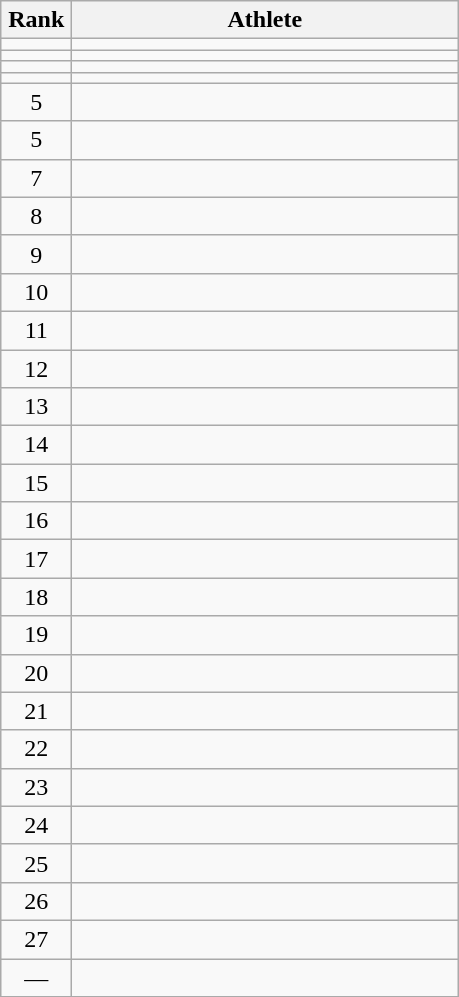<table class="wikitable" style="text-align: center;">
<tr>
<th width=40>Rank</th>
<th width=250>Athlete</th>
</tr>
<tr>
<td></td>
<td align="left"></td>
</tr>
<tr>
<td></td>
<td align="left"></td>
</tr>
<tr>
<td></td>
<td align="left"></td>
</tr>
<tr>
<td></td>
<td align="left"></td>
</tr>
<tr>
<td>5</td>
<td align="left"></td>
</tr>
<tr>
<td>5</td>
<td align="left"></td>
</tr>
<tr>
<td>7</td>
<td align="left"></td>
</tr>
<tr>
<td>8</td>
<td align="left"></td>
</tr>
<tr>
<td>9</td>
<td align="left"></td>
</tr>
<tr>
<td>10</td>
<td align="left"></td>
</tr>
<tr>
<td>11</td>
<td align="left"></td>
</tr>
<tr>
<td>12</td>
<td align="left"></td>
</tr>
<tr>
<td>13</td>
<td align="left"></td>
</tr>
<tr>
<td>14</td>
<td align="left"></td>
</tr>
<tr>
<td>15</td>
<td align="left"></td>
</tr>
<tr>
<td>16</td>
<td align="left"></td>
</tr>
<tr>
<td>17</td>
<td align="left"></td>
</tr>
<tr>
<td>18</td>
<td align="left"></td>
</tr>
<tr>
<td>19</td>
<td align="left"></td>
</tr>
<tr>
<td>20</td>
<td align="left"></td>
</tr>
<tr>
<td>21</td>
<td align="left"></td>
</tr>
<tr>
<td>22</td>
<td align="left"></td>
</tr>
<tr>
<td>23</td>
<td align="left"></td>
</tr>
<tr>
<td>24</td>
<td align="left"></td>
</tr>
<tr>
<td>25</td>
<td align="left"></td>
</tr>
<tr>
<td>26</td>
<td align="left"></td>
</tr>
<tr>
<td>27</td>
<td align="left"></td>
</tr>
<tr>
<td>—</td>
<td align="left"></td>
</tr>
</table>
